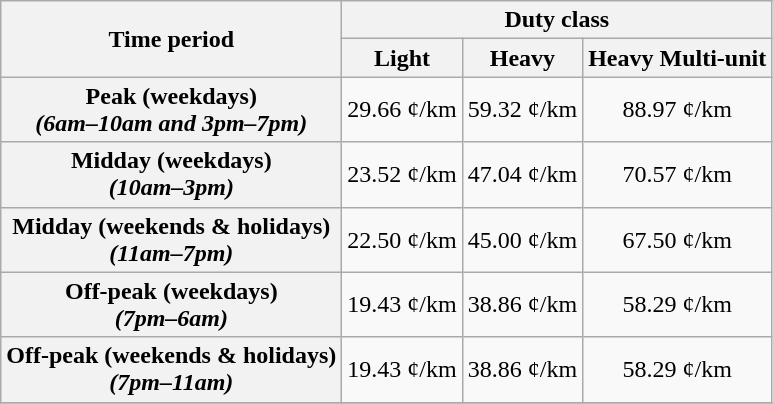<table class="wikitable plainrowheaders" style="text-align:center;">
<tr>
<th scope="col" rowspan = 2>Time period</th>
<th scope="col" colspan = 6>Duty class</th>
</tr>
<tr>
<th scope="col" colspan= 2>Light</th>
<th scope="col" colspan= 2>Heavy</th>
<th scope="col" colspan= 2>Heavy Multi-unit</th>
</tr>
<tr>
<th scope="row"><strong>Peak (weekdays)</strong> <br> <em>(6am–10am and 3pm–7pm)</em></th>
<td colspan= 2>29.66 ¢/km</td>
<td colspan= 2>59.32 ¢/km</td>
<td colspan= 2>88.97 ¢/km</td>
</tr>
<tr>
<th scope="row"><strong>Midday (weekdays)</strong> <br> <em>(10am–3pm)</em></th>
<td colspan= 2>23.52 ¢/km</td>
<td colspan= 2>47.04 ¢/km</td>
<td colspan= 2>70.57 ¢/km</td>
</tr>
<tr>
<th scope="row"><strong>Midday (weekends & holidays)</strong> <br> <em>(11am–7pm)</em></th>
<td colspan= 2>22.50 ¢/km</td>
<td colspan= 2>45.00 ¢/km</td>
<td colspan= 2>67.50 ¢/km</td>
</tr>
<tr>
<th scope="row"><strong>Off-peak (weekdays)</strong> <br> <em>(7pm–6am)</em></th>
<td colspan= 2>19.43 ¢/km</td>
<td colspan= 2>38.86 ¢/km</td>
<td colspan= 2>58.29 ¢/km</td>
</tr>
<tr>
<th scope="row"><strong>Off-peak (weekends & holidays)</strong> <br> <em>(7pm–11am)</em></th>
<td colspan= 2>19.43 ¢/km</td>
<td colspan= 2>38.86 ¢/km</td>
<td colspan= 2>58.29 ¢/km</td>
</tr>
<tr>
</tr>
</table>
